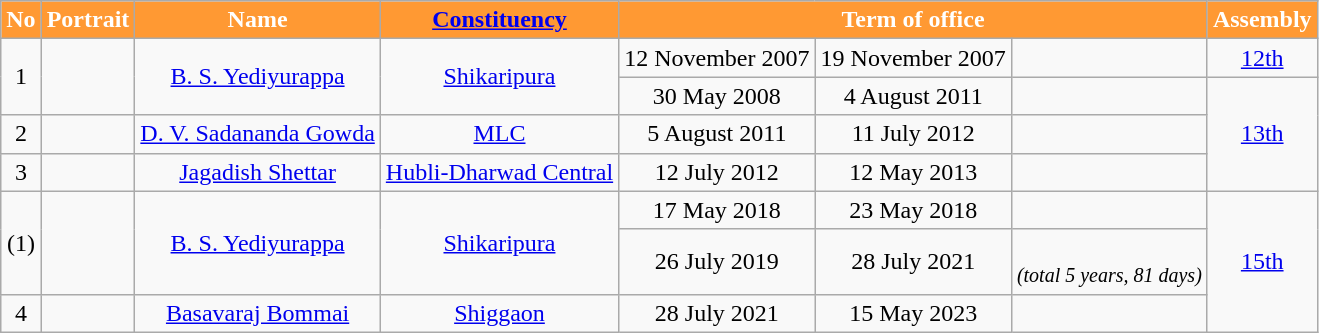<table class="wikitable">
<tr>
<th style="background-color:#FF9933; color:white">No</th>
<th style="background-color:#FF9933; color:white">Portrait</th>
<th style="background-color:#FF9933; color:white">Name</th>
<th style="background-color:#FF9933; color:white"><a href='#'>Constituency</a></th>
<th colspan="3" style="background-color:#FF9933; color:white">Term of office</th>
<th style="background-color:#FF9933; color:white">Assembly</th>
</tr>
<tr style="text-align:center;">
<td rowspan="2">1</td>
<td rowspan="2"></td>
<td rowspan="2"><a href='#'>B. S. Yediyurappa</a></td>
<td rowspan="2"><a href='#'>Shikaripura</a></td>
<td>12 November 2007</td>
<td>19 November 2007</td>
<td></td>
<td><a href='#'>12th</a></td>
</tr>
<tr style="text-align:center;">
<td>30 May 2008</td>
<td>4 August 2011</td>
<td></td>
<td rowspan="3"><a href='#'>13th</a></td>
</tr>
<tr style="text-align:center;">
<td>2</td>
<td></td>
<td><a href='#'>D. V. Sadananda Gowda</a></td>
<td><a href='#'>MLC</a></td>
<td>5 August 2011</td>
<td>11 July 2012</td>
<td></td>
</tr>
<tr style="text-align:center;">
<td>3</td>
<td></td>
<td><a href='#'>Jagadish Shettar</a></td>
<td><a href='#'>Hubli-Dharwad Central</a></td>
<td>12 July 2012</td>
<td>12 May 2013</td>
<td></td>
</tr>
<tr style="text-align:center;">
<td rowspan="2">(1)</td>
<td rowspan="2"></td>
<td rowspan="2"><a href='#'>B. S. Yediyurappa</a></td>
<td rowspan="2"><a href='#'>Shikaripura</a></td>
<td>17 May 2018</td>
<td>23 May 2018</td>
<td></td>
<td rowspan="3"><a href='#'>15th</a></td>
</tr>
<tr style="text-align:center;">
<td>26 July 2019</td>
<td>28 July 2021</td>
<td><em><br><small>(total 5 years, 81 days)</small></em></td>
</tr>
<tr style="text-align:center;">
<td>4</td>
<td></td>
<td><a href='#'>Basavaraj Bommai</a></td>
<td><a href='#'>Shiggaon</a></td>
<td>28 July 2021</td>
<td>15 May 2023</td>
<td></td>
</tr>
</table>
